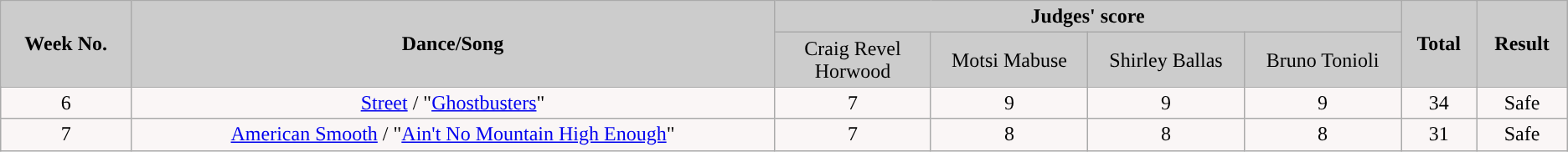<table class="wikitable">
<tr>
<th rowspan="2" style="background:#ccc; text-align:Center;"><strong>Week No.</strong></th>
<th rowspan="2" style="background:#ccc; text-align:Center;"><strong>Dance/Song</strong></th>
<th colspan="4" style="background:#ccc; text-align:Center;"><strong>Judges' score</strong></th>
<th rowspan="2" style="background:#ccc; text-align:Center;"><strong>Total</strong></th>
<th rowspan="2" style="background:#ccc; text-align:Center;"><strong>Result</strong></th>
</tr>
<tr style="text-align:center; background:#ccc;">
<td style="width:10%; ">Craig Revel Horwood</td>
<td style="width:10%; ">Motsi Mabuse</td>
<td style="width:10%; ">Shirley Ballas</td>
<td style="width:10%; ">Bruno Tonioli</td>
</tr>
<tr style="text-align:center; background:#faf6f6">
<td>6</td>
<td><a href='#'>Street</a> / "<a href='#'>Ghostbusters</a>"</td>
<td>7</td>
<td>9</td>
<td>9</td>
<td>9</td>
<td>34</td>
<td>Safe</td>
</tr>
<tr style="text-align:center; background:#faf6f6;">
<td>7</td>
<td><a href='#'>American Smooth</a> / "<a href='#'>Ain't No Mountain High Enough</a>"</td>
<td>7</td>
<td>8</td>
<td>8</td>
<td>8</td>
<td>31</td>
<td>Safe</td>
</tr>
</table>
